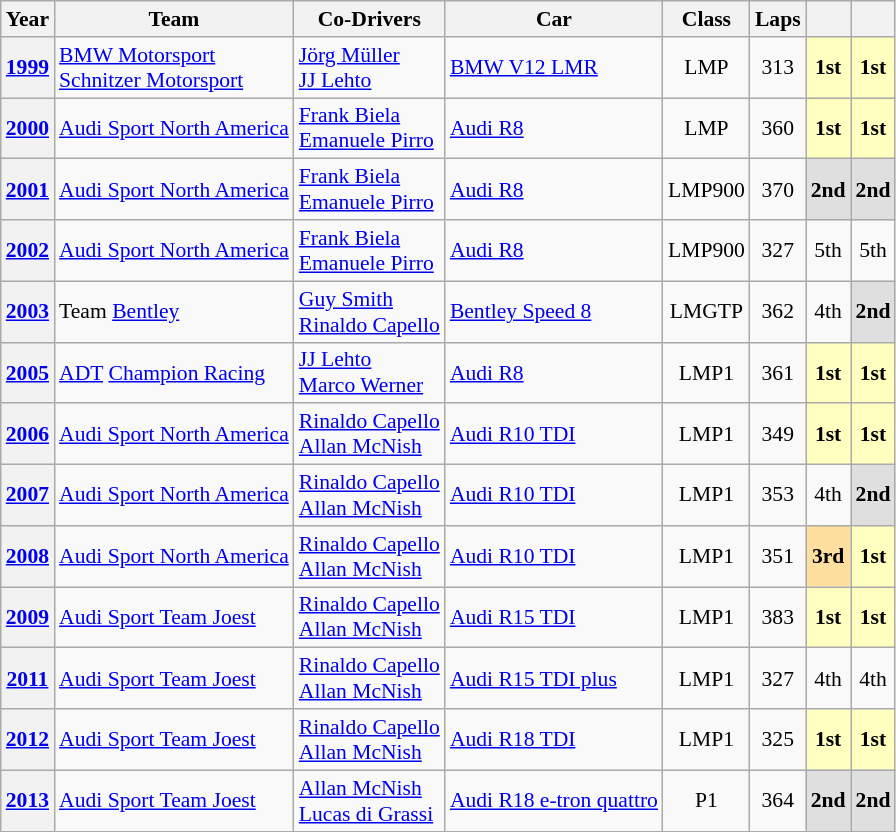<table class="wikitable" style="text-align:center; font-size:90%">
<tr>
<th>Year</th>
<th>Team</th>
<th>Co-Drivers</th>
<th>Car</th>
<th>Class</th>
<th>Laps</th>
<th></th>
<th></th>
</tr>
<tr>
<th><a href='#'>1999</a></th>
<td align="left"> <a href='#'>BMW Motorsport</a><br> <a href='#'>Schnitzer Motorsport</a></td>
<td align="left"> <a href='#'>Jörg Müller</a><br> <a href='#'>JJ Lehto</a></td>
<td align="left"><a href='#'>BMW V12 LMR</a></td>
<td>LMP</td>
<td>313</td>
<td style="background:#FFFFBF;"><strong>1st</strong></td>
<td style="background:#FFFFBF;"><strong>1st</strong></td>
</tr>
<tr>
<th><a href='#'>2000</a></th>
<td align="left"> <a href='#'>Audi Sport North America</a></td>
<td align="left"> <a href='#'>Frank Biela</a><br> <a href='#'>Emanuele Pirro</a></td>
<td align="left"><a href='#'>Audi R8</a></td>
<td>LMP</td>
<td>360</td>
<td style="background:#FFFFBF;"><strong>1st</strong></td>
<td style="background:#FFFFBF;"><strong>1st</strong></td>
</tr>
<tr>
<th><a href='#'>2001</a></th>
<td align="left"> <a href='#'>Audi Sport North America</a></td>
<td align="left"> <a href='#'>Frank Biela</a><br> <a href='#'>Emanuele Pirro</a></td>
<td align="left"><a href='#'>Audi R8</a></td>
<td>LMP900</td>
<td>370</td>
<td style="background:#DFDFDF;"><strong>2nd</strong></td>
<td style="background:#DFDFDF;"><strong>2nd</strong></td>
</tr>
<tr>
<th><a href='#'>2002</a></th>
<td align="left"> <a href='#'>Audi Sport North America</a></td>
<td align="left"> <a href='#'>Frank Biela</a><br> <a href='#'>Emanuele Pirro</a></td>
<td align="left"><a href='#'>Audi R8</a></td>
<td>LMP900</td>
<td>327</td>
<td>5th</td>
<td>5th</td>
</tr>
<tr>
<th><a href='#'>2003</a></th>
<td align="left"> Team <a href='#'>Bentley</a></td>
<td align="left"> <a href='#'>Guy Smith</a><br> <a href='#'>Rinaldo Capello</a></td>
<td align="left"><a href='#'>Bentley Speed 8</a></td>
<td>LMGTP</td>
<td>362</td>
<td>4th</td>
<td style="background:#DFDFDF;"><strong>2nd</strong></td>
</tr>
<tr>
<th><a href='#'>2005</a></th>
<td align="left"> <a href='#'>ADT</a> <a href='#'>Champion Racing</a></td>
<td align="left"> <a href='#'>JJ Lehto</a><br> <a href='#'>Marco Werner</a></td>
<td align="left"><a href='#'>Audi R8</a></td>
<td>LMP1</td>
<td>361</td>
<td style="background:#FFFFBF;"><strong>1st</strong></td>
<td style="background:#FFFFBF;"><strong>1st</strong></td>
</tr>
<tr>
<th><a href='#'>2006</a></th>
<td align="left" nowrap> <a href='#'>Audi Sport North America</a></td>
<td align="left" nowrap> <a href='#'>Rinaldo Capello</a><br> <a href='#'>Allan McNish</a></td>
<td align="left"><a href='#'>Audi R10 TDI</a></td>
<td>LMP1</td>
<td>349</td>
<td style="background:#FFFFBF;"><strong>1st</strong></td>
<td style="background:#FFFFBF;"><strong>1st</strong></td>
</tr>
<tr>
<th><a href='#'>2007</a></th>
<td align="left"> <a href='#'>Audi Sport North America</a></td>
<td align="left"> <a href='#'>Rinaldo Capello</a><br> <a href='#'>Allan McNish</a></td>
<td align="left"><a href='#'>Audi R10 TDI</a></td>
<td>LMP1</td>
<td>353</td>
<td>4th</td>
<td style="background:#DFDFDF;"><strong>2nd</strong></td>
</tr>
<tr>
<th><a href='#'>2008</a></th>
<td align="left"> <a href='#'>Audi Sport North America</a></td>
<td align="left"> <a href='#'>Rinaldo Capello</a><br> <a href='#'>Allan McNish</a></td>
<td align="left"><a href='#'>Audi R10 TDI</a></td>
<td>LMP1</td>
<td>351</td>
<td style="background:#FFDF9F;"><strong>3rd</strong></td>
<td style="background:#FFFFBF;"><strong>1st</strong></td>
</tr>
<tr>
<th><a href='#'>2009</a></th>
<td align="left"> <a href='#'>Audi Sport Team Joest</a></td>
<td align="left"> <a href='#'>Rinaldo Capello</a><br> <a href='#'>Allan McNish</a></td>
<td align="left"><a href='#'>Audi R15 TDI</a></td>
<td>LMP1</td>
<td>383</td>
<td style="background:#FFFFBF;"><strong>1st</strong></td>
<td style="background:#FFFFBF;"><strong>1st</strong></td>
</tr>
<tr>
<th><a href='#'>2011</a></th>
<td align="left"> <a href='#'>Audi Sport Team Joest</a></td>
<td align="left"> <a href='#'>Rinaldo Capello</a><br> <a href='#'>Allan McNish</a></td>
<td align="left"><a href='#'>Audi R15 TDI plus</a></td>
<td>LMP1</td>
<td>327</td>
<td>4th</td>
<td>4th</td>
</tr>
<tr>
<th><a href='#'>2012</a></th>
<td align="left"> <a href='#'>Audi Sport Team Joest</a></td>
<td align="left"> <a href='#'>Rinaldo Capello</a><br> <a href='#'>Allan McNish</a></td>
<td align="left"><a href='#'>Audi R18 TDI</a></td>
<td>LMP1</td>
<td>325</td>
<td style="background:#FFFFBF;"><strong>1st</strong></td>
<td style="background:#FFFFBF;"><strong>1st</strong></td>
</tr>
<tr>
<th><a href='#'>2013</a></th>
<td align="left"> <a href='#'>Audi Sport Team Joest</a></td>
<td align="left"> <a href='#'>Allan McNish</a><br> <a href='#'>Lucas di Grassi</a></td>
<td align="left" nowrap><a href='#'>Audi R18 e-tron quattro</a></td>
<td>P1</td>
<td>364</td>
<td style="background:#DFDFDF;"><strong>2nd</strong></td>
<td style="background:#DFDFDF;"><strong>2nd</strong></td>
</tr>
</table>
